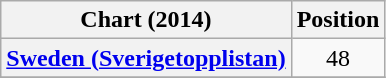<table class="wikitable sortable plainrowheaders" style="text-align:center;">
<tr>
<th>Chart (2014)</th>
<th>Position</th>
</tr>
<tr>
<th scope="row"><a href='#'>Sweden (Sverigetopplistan)</a></th>
<td>48</td>
</tr>
<tr>
</tr>
</table>
